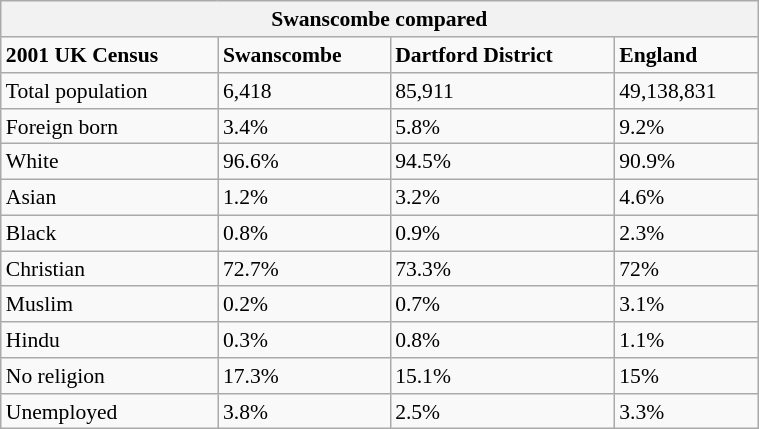<table class="wikitable" id="toc" style="float: right; margin-left: 2em; width: 40%; font-size: 90%;" cellspacing="3">
<tr>
<th colspan="4"><strong>Swanscombe compared</strong></th>
</tr>
<tr>
<td><strong>2001 UK Census</strong></td>
<td><strong>Swanscombe</strong></td>
<td><strong>Dartford District</strong></td>
<td><strong>England</strong></td>
</tr>
<tr>
<td>Total population</td>
<td>6,418</td>
<td>85,911</td>
<td>49,138,831</td>
</tr>
<tr>
<td>Foreign born</td>
<td>3.4%</td>
<td>5.8%</td>
<td>9.2%</td>
</tr>
<tr>
<td>White</td>
<td>96.6%</td>
<td>94.5%</td>
<td>90.9%</td>
</tr>
<tr>
<td>Asian</td>
<td>1.2%</td>
<td>3.2%</td>
<td>4.6%</td>
</tr>
<tr>
<td>Black</td>
<td>0.8%</td>
<td>0.9%</td>
<td>2.3%</td>
</tr>
<tr>
<td>Christian</td>
<td>72.7%</td>
<td>73.3%</td>
<td>72%</td>
</tr>
<tr>
<td>Muslim</td>
<td>0.2%</td>
<td>0.7%</td>
<td>3.1%</td>
</tr>
<tr>
<td>Hindu</td>
<td>0.3%</td>
<td>0.8%</td>
<td>1.1%</td>
</tr>
<tr>
<td>No religion</td>
<td>17.3%</td>
<td>15.1%</td>
<td>15%</td>
</tr>
<tr>
<td>Unemployed</td>
<td>3.8%</td>
<td>2.5%</td>
<td>3.3%</td>
</tr>
</table>
